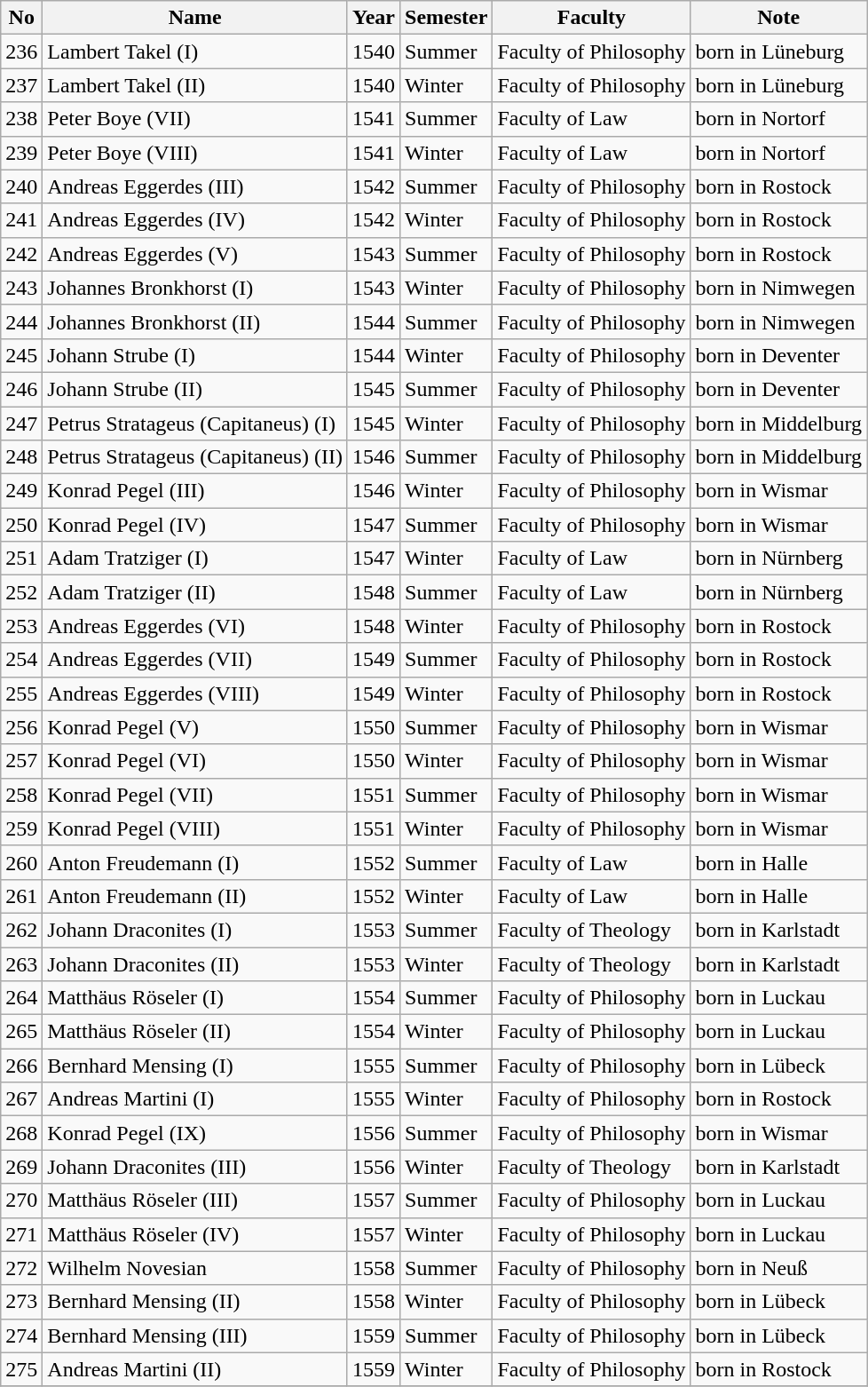<table class="wikitable">
<tr>
<th bgcolor="silver">No</th>
<th bgcolor="silver">Name</th>
<th bgcolor="silver">Year</th>
<th bgcolor="silver">Semester</th>
<th bgcolor="silver">Faculty</th>
<th bgcolor="silver">Note</th>
</tr>
<tr>
<td>236</td>
<td>Lambert Takel (I)</td>
<td>1540</td>
<td>Summer</td>
<td>Faculty of Philosophy</td>
<td>born in Lüneburg</td>
</tr>
<tr>
<td>237</td>
<td>Lambert Takel (II)</td>
<td>1540</td>
<td>Winter</td>
<td>Faculty of Philosophy</td>
<td>born in Lüneburg</td>
</tr>
<tr>
<td>238</td>
<td>Peter Boye (VII)</td>
<td>1541</td>
<td>Summer</td>
<td>Faculty of Law</td>
<td>born in Nortorf</td>
</tr>
<tr>
<td>239</td>
<td>Peter Boye (VIII)</td>
<td>1541</td>
<td>Winter</td>
<td>Faculty of Law</td>
<td>born in Nortorf</td>
</tr>
<tr>
<td>240</td>
<td>Andreas Eggerdes (III)</td>
<td>1542</td>
<td>Summer</td>
<td>Faculty of Philosophy</td>
<td>born in Rostock</td>
</tr>
<tr>
<td>241</td>
<td>Andreas Eggerdes (IV)</td>
<td>1542</td>
<td>Winter</td>
<td>Faculty of Philosophy</td>
<td>born in Rostock</td>
</tr>
<tr>
<td>242</td>
<td>Andreas Eggerdes (V)</td>
<td>1543</td>
<td>Summer</td>
<td>Faculty of Philosophy</td>
<td>born in Rostock</td>
</tr>
<tr>
<td>243</td>
<td>Johannes Bronkhorst (I)</td>
<td>1543</td>
<td>Winter</td>
<td>Faculty of Philosophy</td>
<td>born in Nimwegen</td>
</tr>
<tr>
<td>244</td>
<td>Johannes Bronkhorst (II)</td>
<td>1544</td>
<td>Summer</td>
<td>Faculty of Philosophy</td>
<td>born in Nimwegen</td>
</tr>
<tr>
<td>245</td>
<td>Johann Strube (I)</td>
<td>1544</td>
<td>Winter</td>
<td>Faculty of Philosophy</td>
<td>born in Deventer</td>
</tr>
<tr>
<td>246</td>
<td>Johann Strube (II)</td>
<td>1545</td>
<td>Summer</td>
<td>Faculty of Philosophy</td>
<td>born in Deventer</td>
</tr>
<tr>
<td>247</td>
<td>Petrus Stratageus (Capitaneus) (I)<br></td>
<td>1545</td>
<td>Winter</td>
<td>Faculty of Philosophy</td>
<td>born in Middelburg</td>
</tr>
<tr>
<td>248</td>
<td>Petrus Stratageus (Capitaneus) (II)<br></td>
<td>1546</td>
<td>Summer</td>
<td>Faculty of Philosophy</td>
<td>born in Middelburg</td>
</tr>
<tr>
<td>249</td>
<td>Konrad Pegel (III)</td>
<td>1546</td>
<td>Winter</td>
<td>Faculty of Philosophy</td>
<td>born in Wismar</td>
</tr>
<tr>
<td>250</td>
<td>Konrad Pegel (IV)</td>
<td>1547</td>
<td>Summer</td>
<td>Faculty of Philosophy</td>
<td>born in Wismar</td>
</tr>
<tr>
<td>251</td>
<td>Adam Tratziger (I)</td>
<td>1547</td>
<td>Winter</td>
<td>Faculty of Law</td>
<td>born in Nürnberg</td>
</tr>
<tr>
<td>252</td>
<td>Adam Tratziger (II)</td>
<td>1548</td>
<td>Summer</td>
<td>Faculty of Law</td>
<td>born in Nürnberg</td>
</tr>
<tr>
<td>253</td>
<td>Andreas Eggerdes (VI)</td>
<td>1548</td>
<td>Winter</td>
<td>Faculty of Philosophy</td>
<td>born in Rostock</td>
</tr>
<tr>
<td>254</td>
<td>Andreas Eggerdes (VII)</td>
<td>1549</td>
<td>Summer</td>
<td>Faculty of Philosophy</td>
<td>born in Rostock</td>
</tr>
<tr>
<td>255</td>
<td>Andreas Eggerdes (VIII)</td>
<td>1549</td>
<td>Winter</td>
<td>Faculty of Philosophy</td>
<td>born in Rostock</td>
</tr>
<tr>
<td>256</td>
<td>Konrad Pegel (V)</td>
<td>1550</td>
<td>Summer</td>
<td>Faculty of Philosophy</td>
<td>born in Wismar</td>
</tr>
<tr>
<td>257</td>
<td>Konrad Pegel (VI)</td>
<td>1550</td>
<td>Winter</td>
<td>Faculty of Philosophy</td>
<td>born in Wismar</td>
</tr>
<tr>
<td>258</td>
<td>Konrad Pegel (VII)</td>
<td>1551</td>
<td>Summer</td>
<td>Faculty of Philosophy</td>
<td>born in Wismar</td>
</tr>
<tr>
<td>259</td>
<td>Konrad Pegel (VIII)</td>
<td>1551</td>
<td>Winter</td>
<td>Faculty of Philosophy</td>
<td>born in Wismar</td>
</tr>
<tr>
<td>260</td>
<td>Anton Freudemann (I)</td>
<td>1552</td>
<td>Summer</td>
<td>Faculty of Law</td>
<td>born in Halle</td>
</tr>
<tr>
<td>261</td>
<td>Anton Freudemann (II)<br></td>
<td>1552</td>
<td>Winter</td>
<td>Faculty of Law</td>
<td>born in Halle</td>
</tr>
<tr>
<td>262</td>
<td>Johann Draconites (I)</td>
<td>1553</td>
<td>Summer</td>
<td>Faculty of Theology</td>
<td>born in Karlstadt</td>
</tr>
<tr>
<td>263</td>
<td>Johann Draconites (II)</td>
<td>1553</td>
<td>Winter</td>
<td>Faculty of Theology</td>
<td>born in Karlstadt</td>
</tr>
<tr>
<td>264</td>
<td>Matthäus Röseler (I)</td>
<td>1554</td>
<td>Summer</td>
<td>Faculty of Philosophy</td>
<td>born in Luckau</td>
</tr>
<tr>
<td>265</td>
<td>Matthäus Röseler (II)<br></td>
<td>1554</td>
<td>Winter</td>
<td>Faculty of Philosophy</td>
<td>born in Luckau</td>
</tr>
<tr>
<td>266</td>
<td>Bernhard Mensing (I)<br></td>
<td>1555</td>
<td>Summer</td>
<td>Faculty of Philosophy</td>
<td>born in Lübeck</td>
</tr>
<tr>
<td>267</td>
<td>Andreas Martini (I)</td>
<td>1555</td>
<td>Winter</td>
<td>Faculty of Philosophy</td>
<td>born in Rostock</td>
</tr>
<tr>
<td>268</td>
<td>Konrad Pegel (IX)</td>
<td>1556</td>
<td>Summer</td>
<td>Faculty of Philosophy</td>
<td>born in Wismar</td>
</tr>
<tr>
<td>269</td>
<td>Johann Draconites (III)</td>
<td>1556</td>
<td>Winter</td>
<td>Faculty of Theology</td>
<td>born in Karlstadt</td>
</tr>
<tr>
<td>270</td>
<td>Matthäus Röseler (III)<br></td>
<td>1557</td>
<td>Summer</td>
<td>Faculty of Philosophy</td>
<td>born in Luckau</td>
</tr>
<tr>
<td>271</td>
<td>Matthäus Röseler (IV)<br></td>
<td>1557</td>
<td>Winter</td>
<td>Faculty of Philosophy</td>
<td>born in Luckau</td>
</tr>
<tr>
<td>272</td>
<td>Wilhelm Novesian</td>
<td>1558</td>
<td>Summer</td>
<td>Faculty of Philosophy</td>
<td>born in Neuß</td>
</tr>
<tr>
<td>273</td>
<td>Bernhard Mensing (II)</td>
<td>1558</td>
<td>Winter</td>
<td>Faculty of Philosophy</td>
<td>born in Lübeck</td>
</tr>
<tr>
<td>274</td>
<td>Bernhard Mensing (III)</td>
<td>1559</td>
<td>Summer</td>
<td>Faculty of Philosophy</td>
<td>born in Lübeck</td>
</tr>
<tr>
<td>275</td>
<td>Andreas Martini (II)</td>
<td>1559</td>
<td>Winter</td>
<td>Faculty of Philosophy</td>
<td>born in Rostock</td>
</tr>
<tr>
</tr>
</table>
